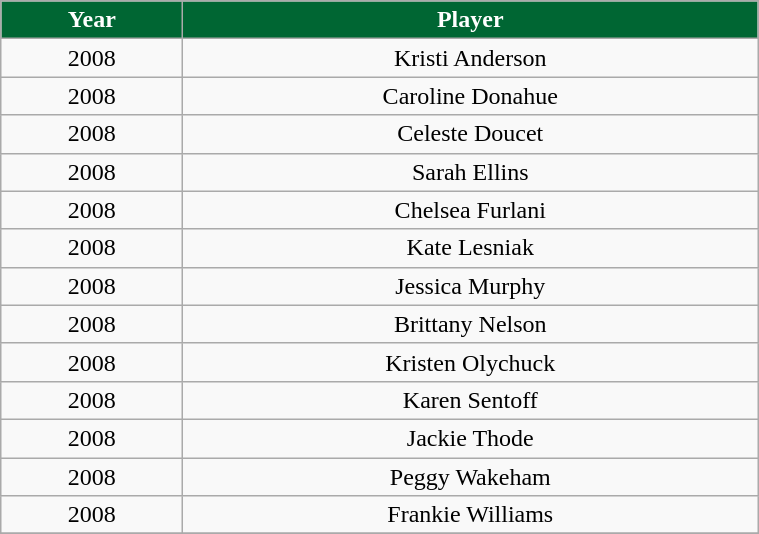<table class="wikitable" width="40%">
<tr align="center"  style="background:#006633;color:#FFFFFF;">
<td><strong>Year</strong></td>
<td><strong>Player</strong></td>
</tr>
<tr align="center" bgcolor="">
<td>2008</td>
<td>Kristi Anderson</td>
</tr>
<tr align="center" bgcolor="">
<td>2008</td>
<td>Caroline Donahue</td>
</tr>
<tr align="center" bgcolor="">
<td>2008</td>
<td>Celeste Doucet</td>
</tr>
<tr align="center" bgcolor="">
<td>2008</td>
<td>Sarah Ellins</td>
</tr>
<tr align="center" bgcolor="">
<td>2008</td>
<td>Chelsea Furlani</td>
</tr>
<tr align="center" bgcolor="">
<td>2008</td>
<td>Kate Lesniak</td>
</tr>
<tr align="center" bgcolor="">
<td>2008</td>
<td>Jessica Murphy</td>
</tr>
<tr align="center" bgcolor="">
<td>2008</td>
<td>Brittany Nelson</td>
</tr>
<tr align="center" bgcolor="">
<td>2008</td>
<td>Kristen Olychuck</td>
</tr>
<tr align="center" bgcolor="">
<td>2008</td>
<td>Karen Sentoff</td>
</tr>
<tr align="center" bgcolor="">
<td>2008</td>
<td>Jackie Thode</td>
</tr>
<tr align="center" bgcolor="">
<td>2008</td>
<td>Peggy Wakeham</td>
</tr>
<tr align="center" bgcolor="">
<td>2008</td>
<td>Frankie Williams</td>
</tr>
<tr align="center" bgcolor="">
</tr>
</table>
